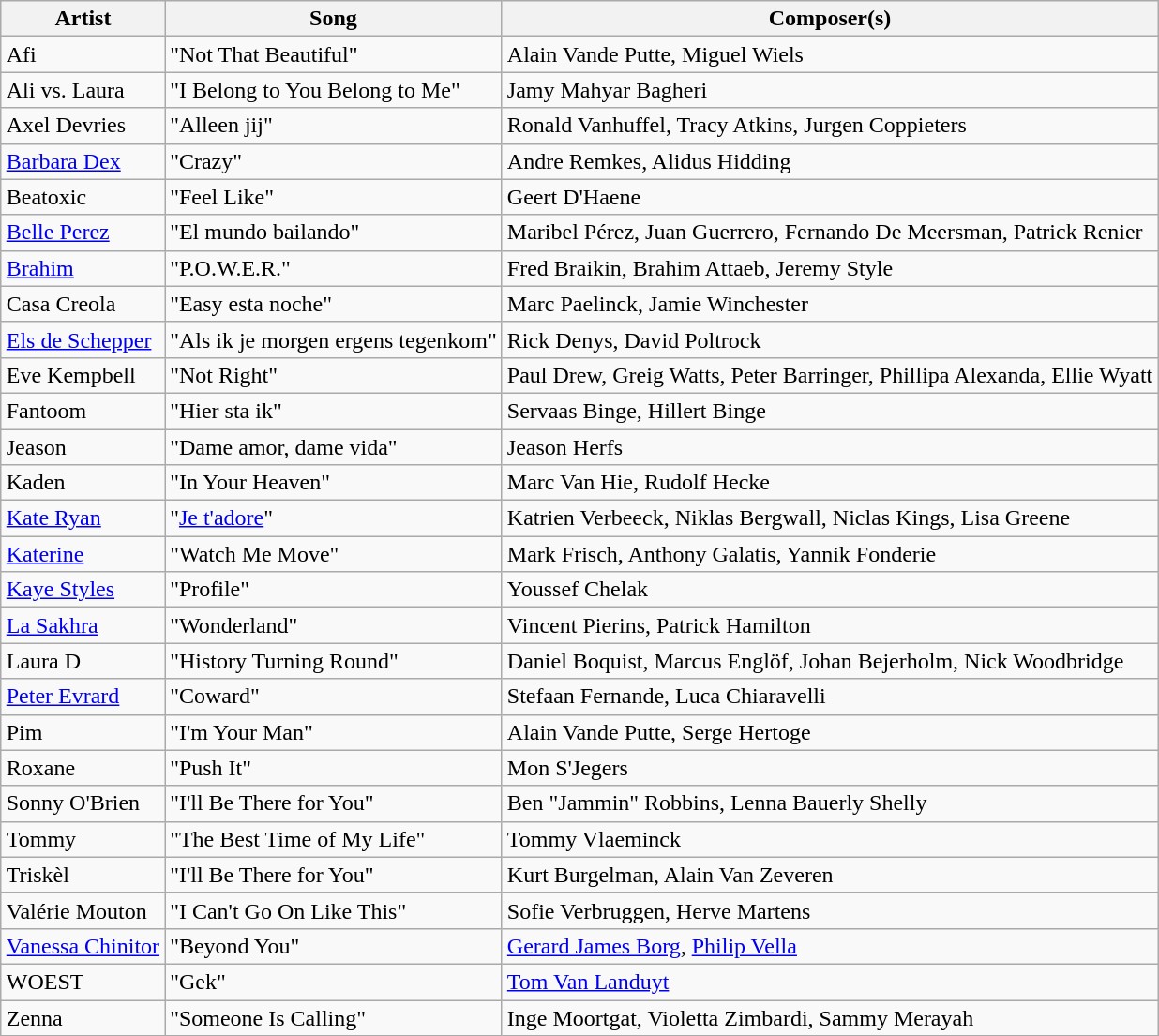<table class="sortable wikitable" style="margin: 1em auto 1em auto; text-align:left;">
<tr>
<th>Artist</th>
<th>Song</th>
<th>Composer(s)</th>
</tr>
<tr>
<td>Afi</td>
<td>"Not That Beautiful"</td>
<td>Alain Vande Putte, Miguel Wiels</td>
</tr>
<tr>
<td>Ali vs. Laura</td>
<td>"I Belong to You Belong to Me"</td>
<td>Jamy Mahyar Bagheri</td>
</tr>
<tr>
<td>Axel Devries</td>
<td>"Alleen jij"</td>
<td>Ronald Vanhuffel, Tracy Atkins, Jurgen Coppieters</td>
</tr>
<tr>
<td><a href='#'>Barbara Dex</a></td>
<td>"Crazy"</td>
<td>Andre Remkes, Alidus Hidding</td>
</tr>
<tr>
<td>Beatoxic</td>
<td>"Feel Like"</td>
<td>Geert D'Haene</td>
</tr>
<tr>
<td><a href='#'>Belle Perez</a></td>
<td>"El mundo bailando"</td>
<td>Maribel Pérez, Juan Guerrero, Fernando De Meersman, Patrick Renier</td>
</tr>
<tr>
<td><a href='#'>Brahim</a></td>
<td>"P.O.W.E.R."</td>
<td>Fred Braikin, Brahim Attaeb, Jeremy Style</td>
</tr>
<tr>
<td>Casa Creola</td>
<td>"Easy esta noche"</td>
<td>Marc Paelinck, Jamie Winchester</td>
</tr>
<tr>
<td><a href='#'>Els de Schepper</a></td>
<td>"Als ik je morgen ergens tegenkom"</td>
<td>Rick Denys, David Poltrock</td>
</tr>
<tr>
<td>Eve Kempbell</td>
<td>"Not Right"</td>
<td>Paul Drew, Greig Watts, Peter Barringer, Phillipa Alexanda, Ellie Wyatt</td>
</tr>
<tr>
<td>Fantoom</td>
<td>"Hier sta ik"</td>
<td>Servaas Binge, Hillert Binge</td>
</tr>
<tr>
<td>Jeason</td>
<td>"Dame amor, dame vida"</td>
<td>Jeason Herfs</td>
</tr>
<tr>
<td>Kaden</td>
<td>"In Your Heaven"</td>
<td>Marc Van Hie, Rudolf Hecke</td>
</tr>
<tr>
<td><a href='#'>Kate Ryan</a></td>
<td>"<a href='#'>Je t'adore</a>"</td>
<td>Katrien Verbeeck, Niklas Bergwall, Niclas Kings, Lisa Greene</td>
</tr>
<tr>
<td><a href='#'>Katerine</a></td>
<td>"Watch Me Move"</td>
<td>Mark Frisch, Anthony Galatis, Yannik Fonderie</td>
</tr>
<tr>
<td><a href='#'>Kaye Styles</a></td>
<td>"Profile"</td>
<td>Youssef Chelak</td>
</tr>
<tr>
<td><a href='#'>La Sakhra</a></td>
<td>"Wonderland"</td>
<td>Vincent Pierins, Patrick Hamilton</td>
</tr>
<tr>
<td>Laura D</td>
<td>"History Turning Round"</td>
<td>Daniel Boquist, Marcus Englöf, Johan Bejerholm, Nick Woodbridge</td>
</tr>
<tr>
<td><a href='#'>Peter Evrard</a></td>
<td>"Coward"</td>
<td>Stefaan Fernande, Luca Chiaravelli</td>
</tr>
<tr>
<td>Pim</td>
<td>"I'm Your Man"</td>
<td>Alain Vande Putte, Serge Hertoge</td>
</tr>
<tr>
<td>Roxane</td>
<td>"Push It"</td>
<td>Mon S'Jegers</td>
</tr>
<tr>
<td>Sonny O'Brien</td>
<td>"I'll Be There for You"</td>
<td>Ben "Jammin" Robbins, Lenna Bauerly Shelly</td>
</tr>
<tr>
<td>Tommy</td>
<td>"The Best Time of My Life"</td>
<td>Tommy Vlaeminck</td>
</tr>
<tr>
<td>Triskèl</td>
<td>"I'll Be There for You"</td>
<td>Kurt Burgelman, Alain Van Zeveren</td>
</tr>
<tr>
<td>Valérie Mouton</td>
<td>"I Can't Go On Like This"</td>
<td>Sofie Verbruggen, Herve Martens</td>
</tr>
<tr>
<td><a href='#'>Vanessa Chinitor</a></td>
<td>"Beyond You"</td>
<td><a href='#'>Gerard James Borg</a>, <a href='#'>Philip Vella</a></td>
</tr>
<tr>
<td>WOEST</td>
<td>"Gek"</td>
<td><a href='#'>Tom Van Landuyt</a></td>
</tr>
<tr>
<td>Zenna</td>
<td>"Someone Is Calling"</td>
<td>Inge Moortgat, Violetta Zimbardi, Sammy Merayah</td>
</tr>
</table>
